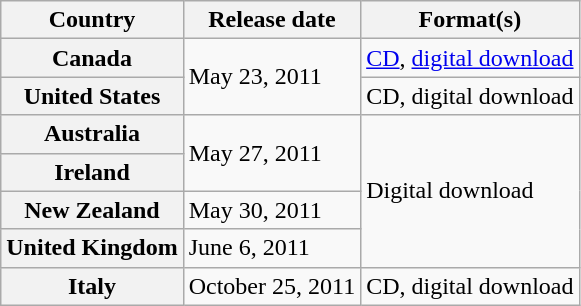<table class="wikitable plainrowheaders">
<tr>
<th scope="col">Country</th>
<th scope="col">Release date</th>
<th scope="col">Format(s)</th>
</tr>
<tr>
<th scope="row">Canada</th>
<td rowspan="2">May 23, 2011</td>
<td><a href='#'>CD</a>, <a href='#'>digital download</a></td>
</tr>
<tr>
<th scope="row">United States</th>
<td>CD, digital download</td>
</tr>
<tr>
<th scope="row">Australia</th>
<td rowspan="2">May 27, 2011</td>
<td rowspan="4">Digital download</td>
</tr>
<tr>
<th scope="row">Ireland</th>
</tr>
<tr>
<th scope="row">New Zealand</th>
<td>May 30, 2011</td>
</tr>
<tr>
<th scope="row">United Kingdom</th>
<td>June 6, 2011</td>
</tr>
<tr>
<th scope="row">Italy</th>
<td>October 25, 2011</td>
<td>CD, digital download</td>
</tr>
</table>
